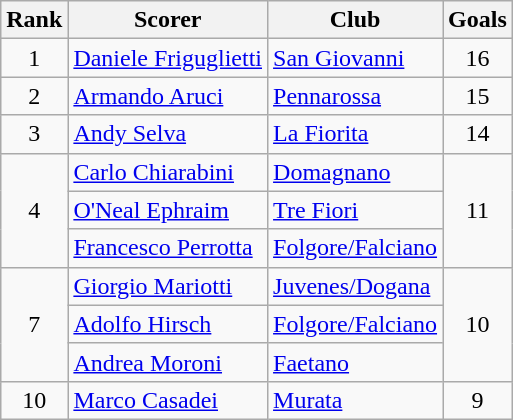<table class="wikitable" style="text-align:center">
<tr>
<th>Rank</th>
<th>Scorer</th>
<th>Club</th>
<th>Goals</th>
</tr>
<tr>
<td>1</td>
<td align="left"> <a href='#'>Daniele Friguglietti</a></td>
<td align="left"><a href='#'>San Giovanni</a></td>
<td>16</td>
</tr>
<tr>
<td>2</td>
<td align="left"> <a href='#'>Armando Aruci</a></td>
<td align="left"><a href='#'>Pennarossa</a></td>
<td>15</td>
</tr>
<tr>
<td>3</td>
<td align=left> <a href='#'>Andy Selva</a></td>
<td align=left><a href='#'>La Fiorita</a></td>
<td>14</td>
</tr>
<tr>
<td rowspan=3>4</td>
<td align="left"> <a href='#'>Carlo Chiarabini</a></td>
<td align="left"><a href='#'>Domagnano</a></td>
<td rowspan=3>11</td>
</tr>
<tr>
<td align="left"> <a href='#'>O'Neal Ephraim</a></td>
<td align="left"><a href='#'>Tre Fiori</a></td>
</tr>
<tr>
<td align=left> <a href='#'>Francesco Perrotta</a></td>
<td align=left><a href='#'>Folgore/Falciano</a></td>
</tr>
<tr>
<td rowspan=3>7</td>
<td align="left"> <a href='#'>Giorgio Mariotti</a></td>
<td align="left"><a href='#'>Juvenes/Dogana</a></td>
<td rowspan=3>10</td>
</tr>
<tr>
<td align="left"> <a href='#'>Adolfo Hirsch</a></td>
<td align="left"><a href='#'>Folgore/Falciano</a></td>
</tr>
<tr>
<td align=left> <a href='#'>Andrea Moroni</a></td>
<td align=left><a href='#'>Faetano</a></td>
</tr>
<tr>
<td>10</td>
<td align="left"> <a href='#'>Marco Casadei</a></td>
<td align="left"><a href='#'>Murata</a></td>
<td>9</td>
</tr>
</table>
